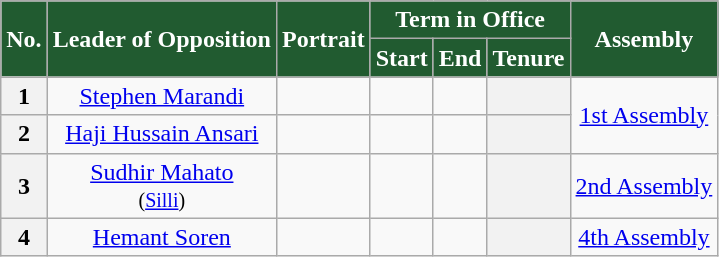<table class="wikitable sortable" style="text-align: center;">
<tr>
<th rowspan ="2" style="background-color:#215B30; color:white">No.</th>
<th rowspan ="2" style="background-color:#215B30; color:white">Leader of Opposition<br></th>
<th rowspan ="2" style="background-color:#215B30; color:white">Portrait</th>
<th colspan ="3"  style="background-color:#215B30; color:white">Term in Office</th>
<th rowspan ="2" style="background-color:#215B30; color:white">Assembly<br></th>
</tr>
<tr>
<th style="background-color:#215B30; color:white">Start</th>
<th style="background-color:#215B30; color:white">End</th>
<th style="background-color:#215B30; color:white">Tenure</th>
</tr>
<tr>
<th>1</th>
<td><a href='#'>Stephen Marandi</a><br></td>
<td></td>
<td></td>
<td></td>
<th></th>
<td rowspan="2"><a href='#'>1st Assembly</a><br></td>
</tr>
<tr>
<th>2</th>
<td><a href='#'>Haji Hussain Ansari</a><br></td>
<td></td>
<td></td>
<td></td>
<th></th>
</tr>
<tr>
<th>3</th>
<td><a href='#'>Sudhir Mahato</a><br><small>(<a href='#'>Silli</a>)</small></td>
<td></td>
<td></td>
<td></td>
<th></th>
<td><a href='#'>2nd Assembly</a><br></td>
</tr>
<tr>
<th>4</th>
<td><a href='#'>Hemant Soren</a><br></td>
<td></td>
<td></td>
<td></td>
<th></th>
<td><a href='#'>4th Assembly</a><br></td>
</tr>
</table>
